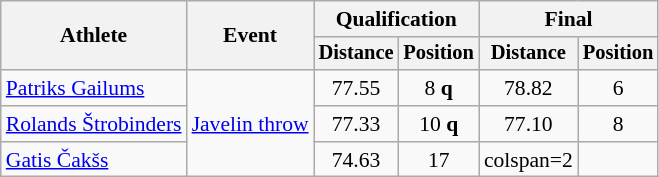<table class="wikitable" style="font-size:90%">
<tr>
<th rowspan="2">Athlete</th>
<th rowspan="2">Event</th>
<th colspan="2">Qualification</th>
<th colspan="2">Final</th>
</tr>
<tr style="font-size:95%">
<th>Distance</th>
<th>Position</th>
<th>Distance</th>
<th>Position</th>
</tr>
<tr align="center">
<td align="left"><a href='#'>Patriks Gailums</a></td>
<td align="left" rowspan=3><a href='#'>Javelin throw</a></td>
<td>77.55</td>
<td>8 <strong>q</strong></td>
<td>78.82</td>
<td>6</td>
</tr>
<tr align="center">
<td align="left"><a href='#'>Rolands Štrobinders</a></td>
<td>77.33</td>
<td>10 <strong>q</strong></td>
<td>77.10</td>
<td>8</td>
</tr>
<tr align="center">
<td align="left"><a href='#'>Gatis Čakšs</a></td>
<td>74.63</td>
<td>17</td>
<td>colspan=2 </td>
</tr>
</table>
